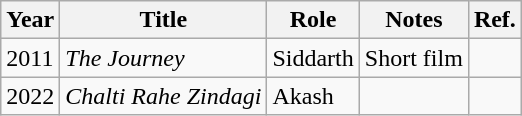<table class="wikitable sortable">
<tr>
<th>Year</th>
<th>Title</th>
<th>Role</th>
<th>Notes</th>
<th>Ref.</th>
</tr>
<tr>
<td>2011</td>
<td><em>The Journey</em></td>
<td>Siddarth</td>
<td>Short film</td>
<td></td>
</tr>
<tr>
<td>2022</td>
<td><em>Chalti Rahe Zindagi</em></td>
<td>Akash</td>
<td></td>
<td></td>
</tr>
</table>
